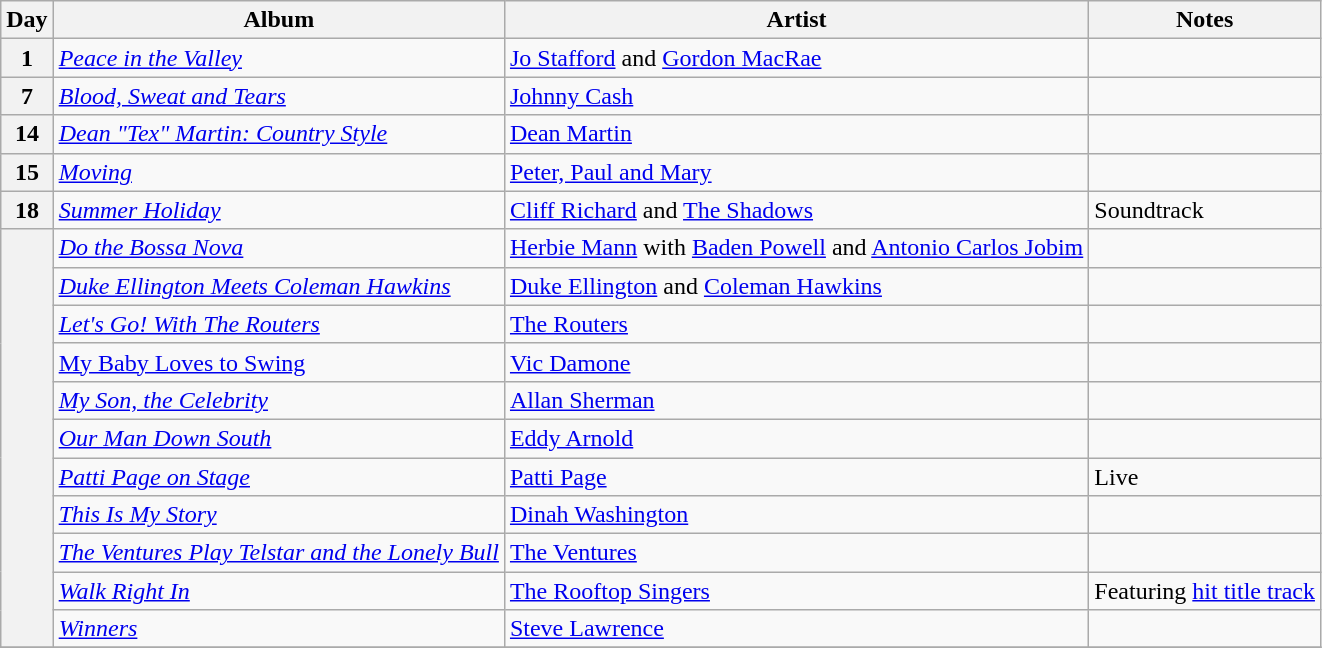<table class="wikitable sortable">
<tr>
<th scope="col">Day</th>
<th scope="col">Album</th>
<th scope="col">Artist</th>
<th scope="col" class="unsortable">Notes</th>
</tr>
<tr>
<th scope="row">1</th>
<td><em><a href='#'>Peace in the Valley</a></em></td>
<td><a href='#'>Jo Stafford</a> and <a href='#'>Gordon MacRae</a></td>
<td></td>
</tr>
<tr>
<th scope="row">7</th>
<td><em><a href='#'>Blood, Sweat and Tears</a></em></td>
<td><a href='#'>Johnny Cash</a></td>
<td></td>
</tr>
<tr>
<th scope="row">14</th>
<td><em><a href='#'>Dean "Tex" Martin: Country Style</a></em></td>
<td><a href='#'>Dean Martin</a></td>
<td></td>
</tr>
<tr>
<th scope="row">15</th>
<td><em><a href='#'>Moving</a></em></td>
<td><a href='#'>Peter, Paul and Mary</a></td>
<td></td>
</tr>
<tr>
<th scope="row">18</th>
<td><em><a href='#'>Summer Holiday</a></em></td>
<td><a href='#'>Cliff Richard</a> and <a href='#'>The Shadows</a></td>
<td>Soundtrack</td>
</tr>
<tr>
<th rowspan="11"></th>
<td><em><a href='#'>Do the Bossa Nova</a></em></td>
<td><a href='#'>Herbie Mann</a> with <a href='#'>Baden Powell</a> and <a href='#'>Antonio Carlos Jobim</a></td>
<td></td>
</tr>
<tr>
<td><em><a href='#'>Duke Ellington Meets Coleman Hawkins</a></em></td>
<td><a href='#'>Duke Ellington</a> and <a href='#'>Coleman Hawkins</a></td>
<td></td>
</tr>
<tr>
<td><em><a href='#'>Let's Go! With The Routers</a></em></td>
<td><a href='#'>The Routers</a></td>
<td></td>
</tr>
<tr>
<td><a href='#'>My Baby Loves to Swing</a></td>
<td><a href='#'>Vic Damone</a></td>
<td></td>
</tr>
<tr>
<td><em><a href='#'>My Son, the Celebrity</a></em></td>
<td><a href='#'>Allan Sherman</a></td>
<td></td>
</tr>
<tr>
<td><em><a href='#'>Our Man Down South</a></em></td>
<td><a href='#'>Eddy Arnold</a></td>
<td></td>
</tr>
<tr>
<td><em><a href='#'>Patti Page on Stage</a></em></td>
<td><a href='#'>Patti Page</a></td>
<td>Live</td>
</tr>
<tr>
<td><em><a href='#'>This Is My Story</a></em></td>
<td><a href='#'>Dinah Washington</a></td>
<td></td>
</tr>
<tr>
<td><em><a href='#'>The Ventures Play Telstar and the Lonely Bull</a></em></td>
<td><a href='#'>The Ventures</a></td>
<td></td>
</tr>
<tr>
<td><em><a href='#'>Walk Right In</a></em></td>
<td><a href='#'>The Rooftop Singers</a></td>
<td>Featuring <a href='#'>hit title track</a></td>
</tr>
<tr>
<td><em><a href='#'>Winners</a></em></td>
<td><a href='#'>Steve Lawrence</a></td>
<td></td>
</tr>
<tr>
</tr>
</table>
